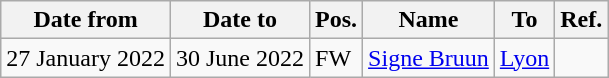<table class="wikitable">
<tr>
<th>Date from</th>
<th>Date to</th>
<th>Pos.</th>
<th>Name</th>
<th>To</th>
<th>Ref.</th>
</tr>
<tr>
<td>27 January 2022</td>
<td>30 June 2022</td>
<td>FW</td>
<td> <a href='#'>Signe Bruun</a></td>
<td> <a href='#'>Lyon</a></td>
<td></td>
</tr>
</table>
